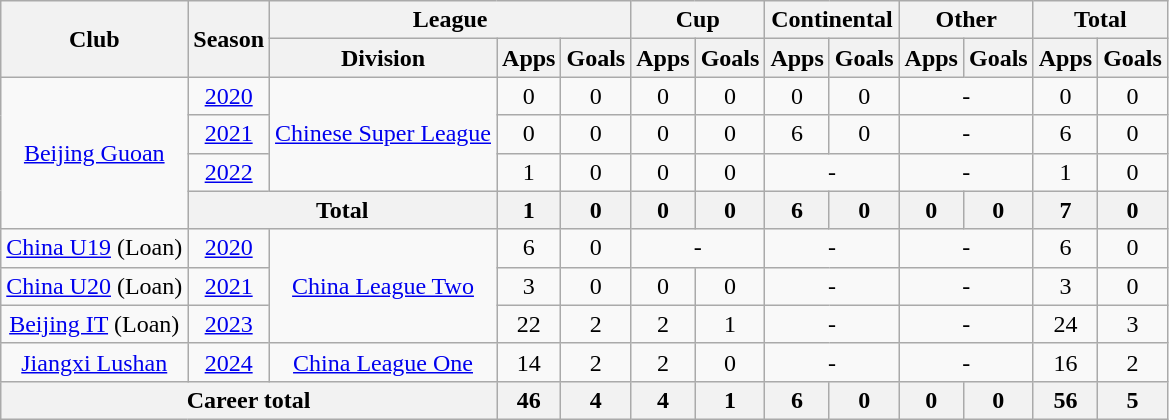<table class="wikitable" style="text-align: center">
<tr>
<th rowspan="2">Club</th>
<th rowspan="2">Season</th>
<th colspan="3">League</th>
<th colspan="2">Cup</th>
<th colspan="2">Continental</th>
<th colspan="2">Other</th>
<th colspan="2">Total</th>
</tr>
<tr>
<th>Division</th>
<th>Apps</th>
<th>Goals</th>
<th>Apps</th>
<th>Goals</th>
<th>Apps</th>
<th>Goals</th>
<th>Apps</th>
<th>Goals</th>
<th>Apps</th>
<th>Goals</th>
</tr>
<tr>
<td rowspan="4"><a href='#'>Beijing Guoan</a></td>
<td><a href='#'>2020</a></td>
<td rowspan="3"><a href='#'>Chinese Super League</a></td>
<td>0</td>
<td>0</td>
<td>0</td>
<td>0</td>
<td>0</td>
<td>0</td>
<td colspan="2">-</td>
<td>0</td>
<td>0</td>
</tr>
<tr>
<td><a href='#'>2021</a></td>
<td>0</td>
<td>0</td>
<td>0</td>
<td>0</td>
<td>6</td>
<td>0</td>
<td colspan="2">-</td>
<td>6</td>
<td>0</td>
</tr>
<tr>
<td><a href='#'>2022</a></td>
<td>1</td>
<td>0</td>
<td>0</td>
<td>0</td>
<td colspan="2">-</td>
<td colspan="2">-</td>
<td>1</td>
<td>0</td>
</tr>
<tr>
<th colspan=2>Total</th>
<th>1</th>
<th>0</th>
<th>0</th>
<th>0</th>
<th>6</th>
<th>0</th>
<th>0</th>
<th>0</th>
<th>7</th>
<th>0</th>
</tr>
<tr>
<td><a href='#'>China U19</a> (Loan)</td>
<td><a href='#'>2020</a></td>
<td rowspan=3><a href='#'>China League Two</a></td>
<td>6</td>
<td>0</td>
<td colspan="2">-</td>
<td colspan="2">-</td>
<td colspan="2">-</td>
<td>6</td>
<td>0</td>
</tr>
<tr>
<td><a href='#'>China U20</a> (Loan)</td>
<td><a href='#'>2021</a></td>
<td>3</td>
<td>0</td>
<td>0</td>
<td>0</td>
<td colspan="2">-</td>
<td colspan="2">-</td>
<td>3</td>
<td>0</td>
</tr>
<tr>
<td><a href='#'>Beijing IT</a> (Loan)</td>
<td><a href='#'>2023</a></td>
<td>22</td>
<td>2</td>
<td>2</td>
<td>1</td>
<td colspan="2">-</td>
<td colspan="2">-</td>
<td>24</td>
<td>3</td>
</tr>
<tr>
<td><a href='#'>Jiangxi Lushan</a></td>
<td><a href='#'>2024</a></td>
<td><a href='#'>China League One</a></td>
<td>14</td>
<td>2</td>
<td>2</td>
<td>0</td>
<td colspan="2">-</td>
<td colspan="2">-</td>
<td>16</td>
<td>2</td>
</tr>
<tr>
<th colspan=3>Career total</th>
<th>46</th>
<th>4</th>
<th>4</th>
<th>1</th>
<th>6</th>
<th>0</th>
<th>0</th>
<th>0</th>
<th>56</th>
<th>5</th>
</tr>
</table>
